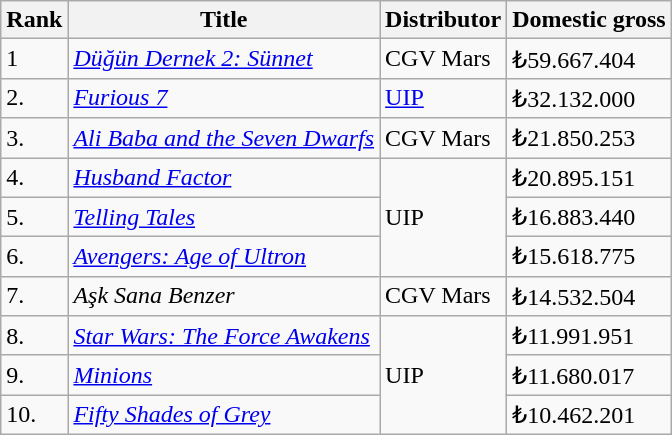<table class="wikitable sortable" style="margin:auto; margin:auto;">
<tr>
<th>Rank</th>
<th>Title</th>
<th>Distributor</th>
<th>Domestic gross</th>
</tr>
<tr>
<td>1</td>
<td><em><a href='#'>Düğün Dernek 2: Sünnet</a></em></td>
<td>CGV Mars</td>
<td>₺59.667.404</td>
</tr>
<tr>
<td>2.</td>
<td><em><a href='#'>Furious 7</a></em></td>
<td><a href='#'>UIP</a></td>
<td>₺32.132.000</td>
</tr>
<tr>
<td>3.</td>
<td><em><a href='#'>Ali Baba and the Seven Dwarfs</a></em></td>
<td>CGV Mars</td>
<td>₺21.850.253</td>
</tr>
<tr>
<td>4.</td>
<td><em><a href='#'>Husband Factor</a></em></td>
<td rowspan="3">UIP</td>
<td>₺20.895.151</td>
</tr>
<tr>
<td>5.</td>
<td><em><a href='#'>Telling Tales</a></em></td>
<td>₺16.883.440</td>
</tr>
<tr>
<td>6.</td>
<td><em><a href='#'>Avengers: Age of Ultron</a></em></td>
<td>₺15.618.775</td>
</tr>
<tr>
<td>7.</td>
<td><em>Aşk Sana Benzer</em></td>
<td>CGV Mars</td>
<td>₺14.532.504</td>
</tr>
<tr>
<td>8.</td>
<td><em><a href='#'>Star Wars: The Force Awakens</a></em></td>
<td rowspan="3">UIP</td>
<td>₺11.991.951</td>
</tr>
<tr>
<td>9.</td>
<td><em><a href='#'>Minions</a></em></td>
<td>₺11.680.017</td>
</tr>
<tr>
<td>10.</td>
<td><em><a href='#'>Fifty Shades of Grey</a></em></td>
<td>₺10.462.201</td>
</tr>
</table>
